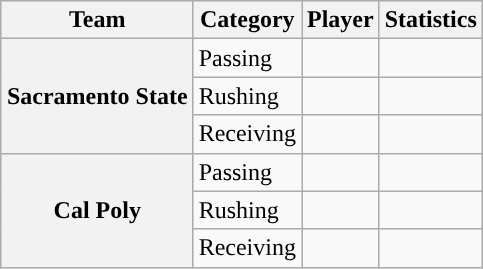<table class="wikitable" style="float:right">
<tr>
<th>Team</th>
<th>Category</th>
<th>Player</th>
<th>Statistics</th>
</tr>
<tr>
<th rowspan=3>Sacramento State</th>
<td>Passing</td>
<td></td>
<td></td>
</tr>
<tr>
<td>Rushing</td>
<td></td>
<td></td>
</tr>
<tr>
<td>Receiving</td>
<td></td>
<td></td>
</tr>
<tr>
<th rowspan=3>Cal Poly</th>
<td>Passing</td>
<td></td>
<td></td>
</tr>
<tr>
<td>Rushing</td>
<td></td>
<td></td>
</tr>
<tr>
<td>Receiving</td>
<td></td>
<td></td>
</tr>
</table>
